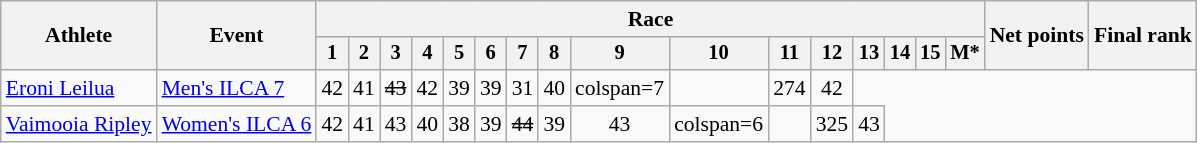<table class="wikitable" style="font-size:90%">
<tr>
<th rowspan="2">Athlete</th>
<th rowspan="2">Event</th>
<th colspan=16>Race</th>
<th rowspan=2>Net points</th>
<th rowspan=2>Final rank</th>
</tr>
<tr style="font-size:95%">
<th>1</th>
<th>2</th>
<th>3</th>
<th>4</th>
<th>5</th>
<th>6</th>
<th>7</th>
<th>8</th>
<th>9</th>
<th>10</th>
<th>11</th>
<th>12</th>
<th>13</th>
<th>14</th>
<th>15</th>
<th>M*</th>
</tr>
<tr align=center>
<td align=left><a href='#'>Eroni Leilua</a></td>
<td align=left><a href='#'>Men's ILCA 7</a></td>
<td>42</td>
<td>41</td>
<td><s>43</s></td>
<td>42</td>
<td>39</td>
<td>39</td>
<td>31</td>
<td>40</td>
<td>colspan=7 </td>
<td></td>
<td>274</td>
<td>42</td>
</tr>
<tr align=center>
<td align=left><a href='#'>Vaimooia Ripley</a></td>
<td align=left><a href='#'>Women's ILCA 6</a></td>
<td>42</td>
<td>41</td>
<td>43</td>
<td>40</td>
<td>38</td>
<td>39</td>
<td><s>44</s></td>
<td>39</td>
<td>43</td>
<td>colspan=6 </td>
<td></td>
<td>325</td>
<td>43</td>
</tr>
</table>
